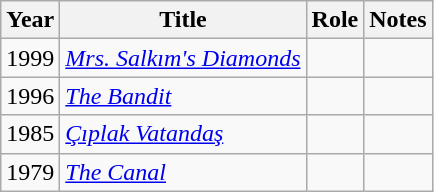<table class="wikitable sortable">
<tr>
<th>Year</th>
<th>Title</th>
<th>Role</th>
<th class="unsortable">Notes</th>
</tr>
<tr>
<td>1999</td>
<td><em><a href='#'>Mrs. Salkım's Diamonds</a></em></td>
<td></td>
<td></td>
</tr>
<tr>
<td>1996</td>
<td><em><a href='#'>The Bandit</a></em></td>
<td></td>
<td></td>
</tr>
<tr>
<td>1985</td>
<td><em><a href='#'>Çıplak Vatandaş</a></em></td>
<td></td>
<td></td>
</tr>
<tr>
<td>1979</td>
<td><em><a href='#'>The Canal</a></em></td>
<td></td>
<td></td>
</tr>
</table>
